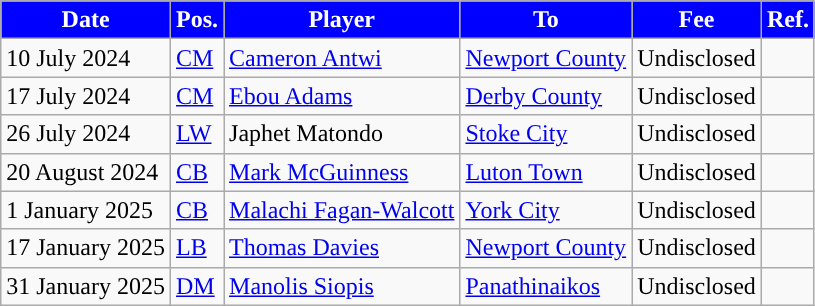<table class="wikitable plainrowheaders sortable">
<tr>
<th style="background: blue; color: white; ">Date</th>
<th style="background: blue; color: white; ">Pos.</th>
<th style="background: blue; color: white; ">Player</th>
<th style="background: blue; color: white; ">To</th>
<th style="background: blue; color: white; ">Fee</th>
<th style="background: blue; color: white; ">Ref.</th>
</tr>
<tr>
<td>10 July 2024</td>
<td><a href='#'>CM</a></td>
<td> <a href='#'>Cameron Antwi</a></td>
<td> <a href='#'>Newport County</a></td>
<td>Undisclosed</td>
<td></td>
</tr>
<tr>
<td>17 July 2024</td>
<td><a href='#'>CM</a></td>
<td> <a href='#'>Ebou Adams</a></td>
<td> <a href='#'>Derby County</a></td>
<td>Undisclosed</td>
<td></td>
</tr>
<tr>
<td>26 July 2024</td>
<td><a href='#'>LW</a></td>
<td> Japhet Matondo</td>
<td> <a href='#'>Stoke City</a></td>
<td>Undisclosed</td>
<td></td>
</tr>
<tr>
<td>20 August 2024</td>
<td><a href='#'>CB</a></td>
<td> <a href='#'>Mark McGuinness</a></td>
<td> <a href='#'>Luton Town</a></td>
<td>Undisclosed</td>
<td></td>
</tr>
<tr>
<td>1 January 2025</td>
<td><a href='#'>CB</a></td>
<td> <a href='#'>Malachi Fagan-Walcott</a></td>
<td> <a href='#'>York City</a></td>
<td>Undisclosed</td>
<td></td>
</tr>
<tr>
<td>17 January 2025</td>
<td><a href='#'>LB</a></td>
<td> <a href='#'>Thomas Davies</a></td>
<td> <a href='#'>Newport County</a></td>
<td>Undisclosed</td>
<td></td>
</tr>
<tr>
<td>31 January 2025</td>
<td><a href='#'>DM</a></td>
<td> <a href='#'>Manolis Siopis</a></td>
<td> <a href='#'>Panathinaikos</a></td>
<td>Undisclosed</td>
<td></td>
</tr>
</table>
